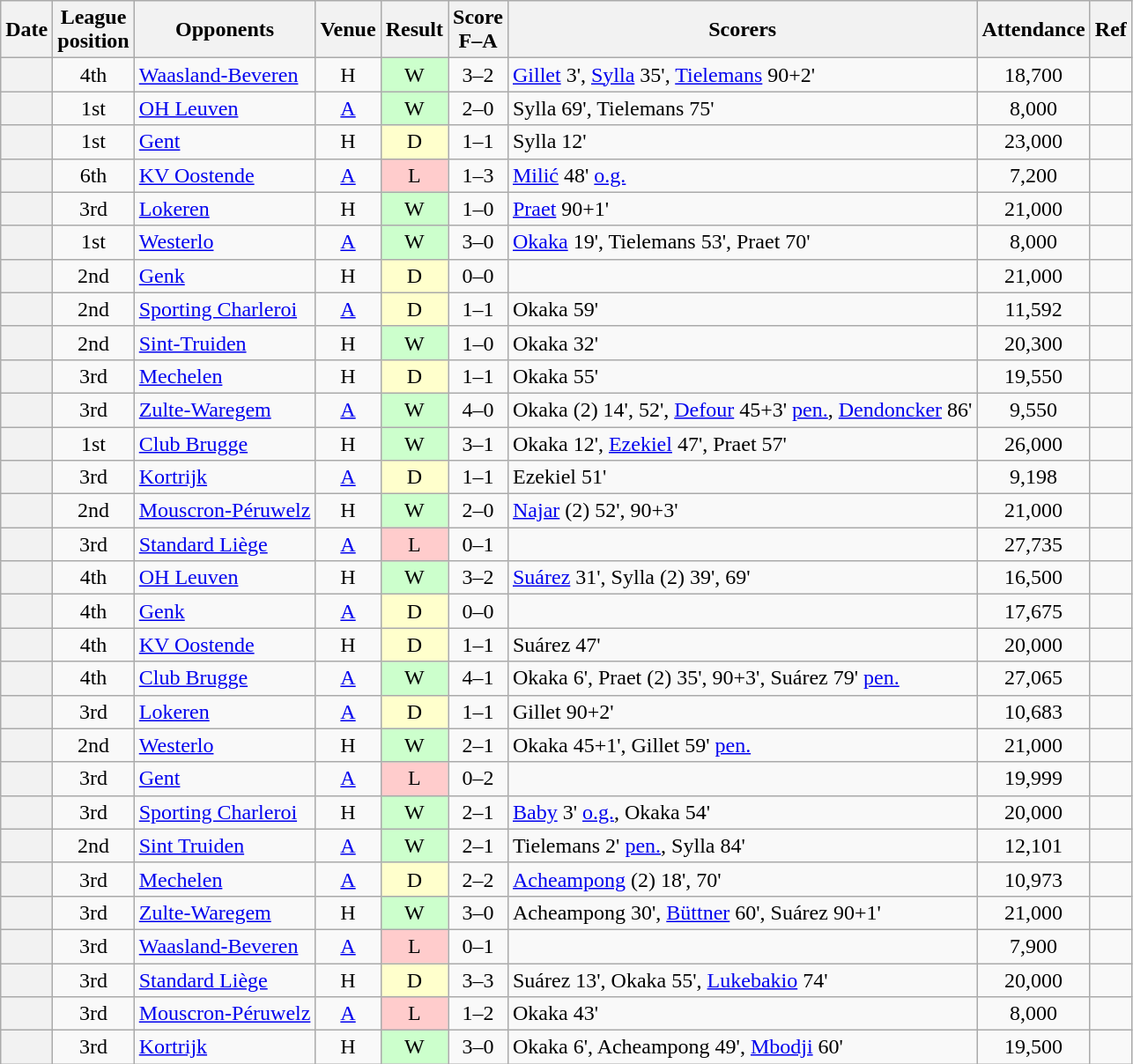<table class="wikitable plainrowheaders sortable" style="text-align:center">
<tr>
<th scope="col">Date</th>
<th scope="col">League<br>position</th>
<th scope="col">Opponents</th>
<th scope="col">Venue</th>
<th scope="col">Result</th>
<th scope="col">Score<br>F–A</th>
<th scope="col" class="unsortable">Scorers</th>
<th scope="col">Attendance</th>
<th scope="col" class="unsortable">Ref</th>
</tr>
<tr>
<th scope="row"></th>
<td>4th</td>
<td align="left"><a href='#'>Waasland-Beveren</a></td>
<td>H</td>
<td style="background-color:#CCFFCC">W</td>
<td>3–2</td>
<td align="left"><a href='#'>Gillet</a> 3', <a href='#'>Sylla</a> 35', <a href='#'>Tielemans</a> 90+2'</td>
<td>18,700</td>
<td></td>
</tr>
<tr>
<th scope="row"></th>
<td>1st</td>
<td align="left"><a href='#'>OH Leuven</a></td>
<td><a href='#'>A</a></td>
<td style="background-color:#CCFFCC">W</td>
<td>2–0</td>
<td align="left">Sylla 69', Tielemans 75'</td>
<td>8,000</td>
<td></td>
</tr>
<tr>
<th scope="row"></th>
<td>1st</td>
<td align="left"><a href='#'>Gent</a></td>
<td>H</td>
<td style="background-color:#FFFFCC">D</td>
<td>1–1</td>
<td align="left">Sylla 12'</td>
<td>23,000</td>
<td></td>
</tr>
<tr>
<th scope="row"></th>
<td>6th</td>
<td align="left"><a href='#'>KV Oostende</a></td>
<td><a href='#'>A</a></td>
<td style="background-color:#FFCCCC">L</td>
<td>1–3</td>
<td align="left"><a href='#'>Milić</a> 48' <a href='#'>o.g.</a></td>
<td>7,200</td>
<td></td>
</tr>
<tr>
<th scope="row"></th>
<td>3rd</td>
<td align="left"><a href='#'>Lokeren</a></td>
<td>H</td>
<td style="background-color:#CCFFCC">W</td>
<td>1–0</td>
<td align="left"><a href='#'>Praet</a> 90+1'</td>
<td>21,000</td>
<td></td>
</tr>
<tr>
<th scope="row"></th>
<td>1st</td>
<td align="left"><a href='#'>Westerlo</a></td>
<td><a href='#'>A</a></td>
<td style="background-color:#CCFFCC">W</td>
<td>3–0</td>
<td align="left"><a href='#'>Okaka</a> 19', Tielemans 53', Praet 70'</td>
<td>8,000</td>
<td></td>
</tr>
<tr>
<th scope="row"></th>
<td>2nd</td>
<td align="left"><a href='#'>Genk</a></td>
<td>H</td>
<td style="background-color:#FFFFCC">D</td>
<td>0–0</td>
<td align="left"></td>
<td>21,000</td>
<td></td>
</tr>
<tr>
<th scope="row"></th>
<td>2nd</td>
<td align="left"><a href='#'>Sporting Charleroi</a></td>
<td><a href='#'>A</a></td>
<td style="background-color:#FFFFCC">D</td>
<td>1–1</td>
<td align="left">Okaka 59'</td>
<td>11,592</td>
<td></td>
</tr>
<tr>
<th scope="row"></th>
<td>2nd</td>
<td align="left"><a href='#'>Sint-Truiden</a></td>
<td>H</td>
<td style="background-color:#CCFFCC">W</td>
<td>1–0</td>
<td align="left">Okaka 32'</td>
<td>20,300</td>
<td></td>
</tr>
<tr>
<th scope="row"></th>
<td>3rd</td>
<td align="left"><a href='#'>Mechelen</a></td>
<td>H</td>
<td style="background-color:#FFFFCC">D</td>
<td>1–1</td>
<td align="left">Okaka 55'</td>
<td>19,550</td>
<td></td>
</tr>
<tr>
<th scope="row"></th>
<td>3rd</td>
<td align="left"><a href='#'>Zulte-Waregem</a></td>
<td><a href='#'>A</a></td>
<td style="background-color:#CCFFCC">W</td>
<td>4–0</td>
<td align="left">Okaka (2) 14', 52', <a href='#'>Defour</a> 45+3' <a href='#'>pen.</a>, <a href='#'>Dendoncker</a> 86'</td>
<td>9,550</td>
<td></td>
</tr>
<tr>
<th scope="row"></th>
<td>1st</td>
<td align="left"><a href='#'>Club Brugge</a></td>
<td>H</td>
<td style="background-color:#CCFFCC">W</td>
<td>3–1</td>
<td align="left">Okaka 12', <a href='#'>Ezekiel</a> 47', Praet 57'</td>
<td>26,000</td>
<td></td>
</tr>
<tr>
<th scope="row"></th>
<td>3rd</td>
<td align="left"><a href='#'>Kortrijk</a></td>
<td><a href='#'>A</a></td>
<td style="background-color:#FFFFCC">D</td>
<td>1–1</td>
<td align="left">Ezekiel 51'</td>
<td>9,198</td>
<td></td>
</tr>
<tr>
<th scope="row"></th>
<td>2nd</td>
<td align="left"><a href='#'>Mouscron-Péruwelz</a></td>
<td>H</td>
<td style="background-color:#CCFFCC">W</td>
<td>2–0</td>
<td align="left"><a href='#'>Najar</a> (2) 52', 90+3'</td>
<td>21,000</td>
<td></td>
</tr>
<tr>
<th scope="row"></th>
<td>3rd</td>
<td align="left"><a href='#'>Standard Liège</a></td>
<td><a href='#'>A</a></td>
<td style="background-color:#FFCCCC">L</td>
<td>0–1</td>
<td align="left"></td>
<td>27,735</td>
<td></td>
</tr>
<tr>
<th scope="row"></th>
<td>4th</td>
<td align="left"><a href='#'>OH Leuven</a></td>
<td>H</td>
<td style="background-color:#CCFFCC">W</td>
<td>3–2</td>
<td align="left"><a href='#'>Suárez</a> 31', Sylla (2) 39', 69'</td>
<td>16,500</td>
<td></td>
</tr>
<tr>
<th scope="row"></th>
<td>4th</td>
<td align="left"><a href='#'>Genk</a></td>
<td><a href='#'>A</a></td>
<td style="background-color:#FFFFCC">D</td>
<td>0–0</td>
<td align="left"></td>
<td>17,675</td>
<td></td>
</tr>
<tr>
<th scope="row"></th>
<td>4th</td>
<td align="left"><a href='#'>KV Oostende</a></td>
<td>H</td>
<td style="background-color:#FFFFCC">D</td>
<td>1–1</td>
<td align="left">Suárez 47'</td>
<td>20,000</td>
<td></td>
</tr>
<tr>
<th scope="row"></th>
<td>4th</td>
<td align="left"><a href='#'>Club Brugge</a></td>
<td><a href='#'>A</a></td>
<td style="background-color:#CCFFCC">W</td>
<td>4–1</td>
<td align="left">Okaka 6', Praet (2) 35', 90+3', Suárez 79' <a href='#'>pen.</a></td>
<td>27,065</td>
<td></td>
</tr>
<tr>
<th scope="row"></th>
<td>3rd</td>
<td align="left"><a href='#'>Lokeren</a></td>
<td><a href='#'>A</a></td>
<td style="background-color:#FFFFCC">D</td>
<td>1–1</td>
<td align="left">Gillet 90+2'</td>
<td>10,683</td>
<td></td>
</tr>
<tr>
<th scope="row"></th>
<td>2nd</td>
<td align="left"><a href='#'>Westerlo</a></td>
<td>H</td>
<td style="background-color:#CCFFCC">W</td>
<td>2–1</td>
<td align="left">Okaka 45+1', Gillet 59' <a href='#'>pen.</a></td>
<td>21,000</td>
<td></td>
</tr>
<tr>
<th scope="row"></th>
<td>3rd</td>
<td align="left"><a href='#'>Gent</a></td>
<td><a href='#'>A</a></td>
<td style="background-color:#fFCccC">L</td>
<td>0–2</td>
<td></td>
<td>19,999</td>
<td></td>
</tr>
<tr>
<th scope="row"></th>
<td>3rd</td>
<td align="left"><a href='#'>Sporting Charleroi</a></td>
<td>H</td>
<td style="background-color:#ccffcc">W</td>
<td>2–1</td>
<td align="left"><a href='#'>Baby</a> 3' <a href='#'>o.g.</a>, Okaka 54'</td>
<td>20,000</td>
<td></td>
</tr>
<tr>
<th scope="row"></th>
<td>2nd</td>
<td align="left"><a href='#'>Sint Truiden</a></td>
<td><a href='#'>A</a></td>
<td style="background-color:#ccffcc">W</td>
<td>2–1</td>
<td align="left">Tielemans 2' <a href='#'>pen.</a>, Sylla 84'</td>
<td>12,101</td>
<td></td>
</tr>
<tr>
<th scope="row"></th>
<td>3rd</td>
<td align="left"><a href='#'>Mechelen</a></td>
<td><a href='#'>A</a></td>
<td style="background-color:#ffffcc">D</td>
<td>2–2</td>
<td align="left"><a href='#'>Acheampong</a> (2) 18', 70'</td>
<td>10,973</td>
<td></td>
</tr>
<tr>
<th scope="row"></th>
<td>3rd</td>
<td align="left"><a href='#'>Zulte-Waregem</a></td>
<td>H</td>
<td style="background-color:#ccffcc">W</td>
<td>3–0</td>
<td align="left">Acheampong 30', <a href='#'>Büttner</a> 60', Suárez 90+1'</td>
<td>21,000</td>
<td></td>
</tr>
<tr>
<th scope="row"></th>
<td>3rd</td>
<td align="left"><a href='#'>Waasland-Beveren</a></td>
<td><a href='#'>A</a></td>
<td style="background-color:#ffcccc">L</td>
<td>0–1</td>
<td align="left"></td>
<td>7,900</td>
<td></td>
</tr>
<tr>
<th scope="row"></th>
<td>3rd</td>
<td align="left"><a href='#'>Standard Liège</a></td>
<td>H</td>
<td style="background-color:#ffffcc">D</td>
<td>3–3</td>
<td align="left">Suárez 13', Okaka 55', <a href='#'>Lukebakio</a> 74'</td>
<td>20,000</td>
<td></td>
</tr>
<tr>
<th scope="row"></th>
<td>3rd</td>
<td align="left"><a href='#'>Mouscron-Péruwelz</a></td>
<td><a href='#'>A</a></td>
<td style="background-color:#ffcccc">L</td>
<td>1–2</td>
<td align="left">Okaka 43'</td>
<td>8,000</td>
<td></td>
</tr>
<tr>
<th scope="row"></th>
<td>3rd</td>
<td align="left"><a href='#'>Kortrijk</a></td>
<td>H</td>
<td style="background-color:#ccffcc">W</td>
<td>3–0</td>
<td align="left">Okaka 6', Acheampong 49', <a href='#'>Mbodji</a> 60'</td>
<td>19,500</td>
<td></td>
</tr>
</table>
